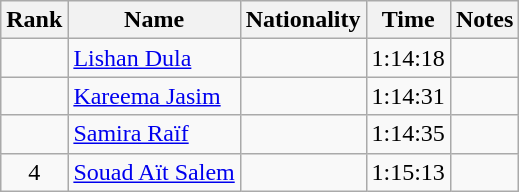<table class="wikitable sortable" style="text-align:center">
<tr>
<th>Rank</th>
<th>Name</th>
<th>Nationality</th>
<th>Time</th>
<th>Notes</th>
</tr>
<tr>
<td></td>
<td align=left><a href='#'>Lishan Dula</a></td>
<td align=left></td>
<td>1:14:18</td>
<td></td>
</tr>
<tr>
<td></td>
<td align=left><a href='#'>Kareema Jasim</a></td>
<td align=left></td>
<td>1:14:31</td>
<td></td>
</tr>
<tr>
<td></td>
<td align=left><a href='#'>Samira Raïf</a></td>
<td align=left></td>
<td>1:14:35</td>
<td></td>
</tr>
<tr>
<td>4</td>
<td align=left><a href='#'>Souad Aït Salem</a></td>
<td align=left></td>
<td>1:15:13</td>
<td></td>
</tr>
</table>
